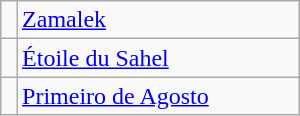<table class="wikitable" width="200px">
<tr>
<td align=center></td>
<td> <a href='#'>Zamalek</a></td>
</tr>
<tr>
<td align=center></td>
<td> <a href='#'>Étoile du Sahel</a></td>
</tr>
<tr>
<td align=center></td>
<td> <a href='#'>Primeiro de Agosto</a></td>
</tr>
</table>
